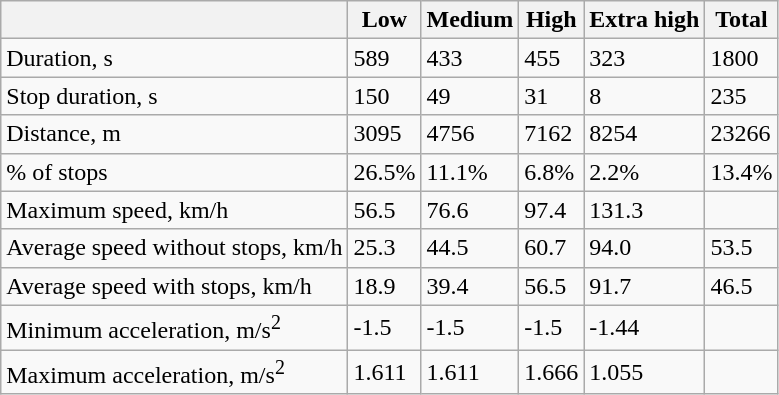<table class="wikitable">
<tr>
<th></th>
<th>Low</th>
<th>Medium</th>
<th>High</th>
<th>Extra high</th>
<th>Total</th>
</tr>
<tr>
<td>Duration, s</td>
<td>589</td>
<td>433</td>
<td>455</td>
<td>323</td>
<td>1800</td>
</tr>
<tr>
<td>Stop duration, s</td>
<td>150</td>
<td>49</td>
<td>31</td>
<td>8</td>
<td>235</td>
</tr>
<tr>
<td>Distance, m</td>
<td>3095</td>
<td>4756</td>
<td>7162</td>
<td>8254</td>
<td>23266</td>
</tr>
<tr>
<td>% of stops</td>
<td>26.5%</td>
<td>11.1%</td>
<td>6.8%</td>
<td>2.2%</td>
<td>13.4%</td>
</tr>
<tr>
<td>Maximum speed, km/h</td>
<td>56.5</td>
<td>76.6</td>
<td>97.4</td>
<td>131.3</td>
<td></td>
</tr>
<tr>
<td>Average speed without stops, km/h</td>
<td>25.3</td>
<td>44.5</td>
<td>60.7</td>
<td>94.0</td>
<td>53.5</td>
</tr>
<tr>
<td>Average speed with stops, km/h</td>
<td>18.9</td>
<td>39.4</td>
<td>56.5</td>
<td>91.7</td>
<td>46.5</td>
</tr>
<tr>
<td>Minimum acceleration, m/s<sup>2</sup></td>
<td>-1.5</td>
<td>-1.5</td>
<td>-1.5</td>
<td>-1.44</td>
<td></td>
</tr>
<tr>
<td>Maximum acceleration, m/s<sup>2</sup></td>
<td>1.611</td>
<td>1.611</td>
<td>1.666</td>
<td>1.055</td>
<td></td>
</tr>
</table>
